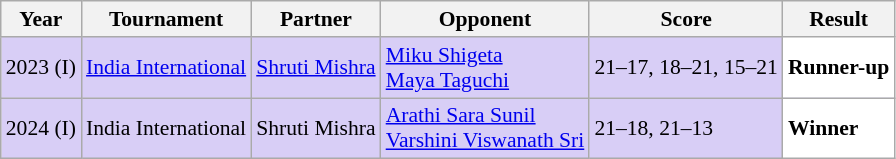<table class="sortable wikitable" style="font-size: 90%;">
<tr>
<th>Year</th>
<th>Tournament</th>
<th>Partner</th>
<th>Opponent</th>
<th>Score</th>
<th>Result</th>
</tr>
<tr style="background:#D8CEF6">
<td align="center">2023 (I)</td>
<td align="left"><a href='#'>India International</a></td>
<td align="left"> <a href='#'>Shruti Mishra</a></td>
<td align="left"> <a href='#'>Miku Shigeta</a><br> <a href='#'>Maya Taguchi</a></td>
<td align="left">21–17, 18–21, 15–21</td>
<td style="text-align:left; background:white"> <strong>Runner-up</strong></td>
</tr>
<tr style="background:#D8CEF6">
<td align="center">2024 (I)</td>
<td align="left">India International</td>
<td align="left"> Shruti Mishra</td>
<td align="left"> <a href='#'>Arathi Sara Sunil</a><br> <a href='#'>Varshini Viswanath Sri</a></td>
<td align="left">21–18, 21–13</td>
<td style="text-align:left; background:white"> <strong>Winner</strong></td>
</tr>
</table>
